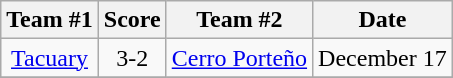<table class="wikitable" style="text-align:center">
<tr>
<th>Team #1</th>
<th>Score</th>
<th>Team #2</th>
<th>Date</th>
</tr>
<tr>
<td><a href='#'>Tacuary</a></td>
<td>3-2</td>
<td><a href='#'>Cerro Porteño</a></td>
<td>December 17</td>
</tr>
<tr>
</tr>
</table>
